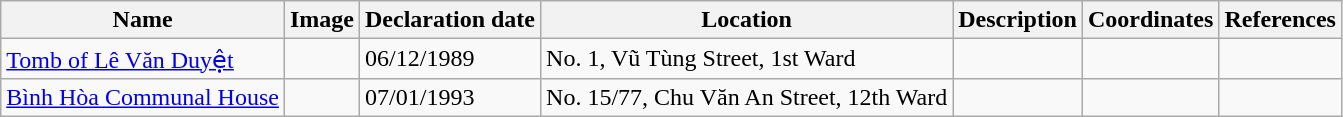<table class=wikitable>
<tr>
<th>Name</th>
<th>Image</th>
<th>Declaration date</th>
<th>Location</th>
<th>Description</th>
<th>Coordinates</th>
<th>References</th>
</tr>
<tr>
<td><a href='#'>Tomb of Lê Văn Duyệt</a></td>
<td></td>
<td>06/12/1989</td>
<td>No. 1, Vũ Tùng Street, 1st Ward</td>
<td></td>
<td></td>
<td></td>
</tr>
<tr>
<td><a href='#'>Bình Hòa Communal House</a></td>
<td></td>
<td>07/01/1993</td>
<td>No. 15/77, Chu Văn An Street, 12th Ward</td>
<td></td>
<td></td>
<td></td>
</tr>
</table>
